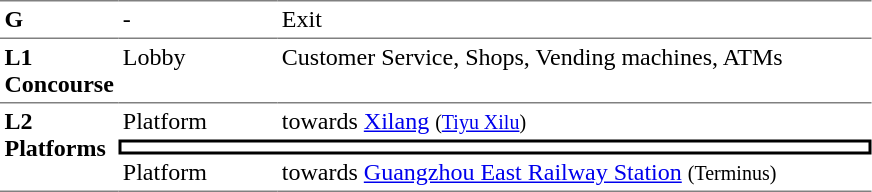<table table border=0 cellspacing=0 cellpadding=3>
<tr>
<td style="border-top:solid 1px gray;" width=50 valign=top><strong>G</strong></td>
<td style="border-top:solid 1px gray;" width=100 valign=top>-</td>
<td style="border-top:solid 1px gray;" width=390 valign=top>Exit</td>
</tr>
<tr>
<td style="border-bottom:solid 1px gray; border-top:solid 1px gray;" valign=top width=50><strong>L1<br>Concourse</strong></td>
<td style="border-bottom:solid 1px gray; border-top:solid 1px gray;" valign=top width=100>Lobby</td>
<td style="border-bottom:solid 1px gray; border-top:solid 1px gray;" valign=top width=390>Customer Service, Shops, Vending machines, ATMs</td>
</tr>
<tr>
<td style="border-bottom:solid 1px gray;" rowspan=3 valign=top><strong>L2<br>Platforms</strong></td>
<td>Platform </td>
<td>  towards <a href='#'>Xilang</a> <small>(<a href='#'>Tiyu Xilu</a>)</small></td>
</tr>
<tr>
<td style="border-right:solid 2px black;border-left:solid 2px black;border-top:solid 2px black;border-bottom:solid 2px black;text-align:center;" colspan=2></td>
</tr>
<tr>
<td style="border-bottom:solid 1px gray;">Platform </td>
<td style="border-bottom:solid 1px gray;"><span></span>  towards <a href='#'>Guangzhou East Railway Station</a> <small>(Terminus)</small> </td>
</tr>
</table>
